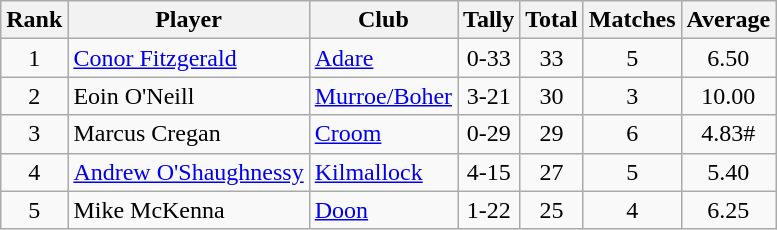<table class="wikitable">
<tr>
<th>Rank</th>
<th>Player</th>
<th>Club</th>
<th>Tally</th>
<th>Total</th>
<th>Matches</th>
<th>Average</th>
</tr>
<tr>
<td rowspan="1" style="text-align:center;">1</td>
<td><a href='#'>Conor Fitzgerald</a></td>
<td><a href='#'>Adare</a></td>
<td align=center>0-33</td>
<td align=center>33</td>
<td align=center>5</td>
<td align=center>6.50</td>
</tr>
<tr>
<td rowspan="1" style="text-align:center;">2</td>
<td>Eoin O'Neill</td>
<td><a href='#'>Murroe/Boher</a></td>
<td align=center>3-21</td>
<td align=center>30</td>
<td align=center>3</td>
<td align=center>10.00</td>
</tr>
<tr>
<td rowspan="1" style="text-align:center;">3</td>
<td>Marcus Cregan</td>
<td><a href='#'>Croom</a></td>
<td align=center>0-29</td>
<td align=center>29</td>
<td align=center>6</td>
<td align=center>4.83#</td>
</tr>
<tr>
<td rowspan="1" style="text-align:center;">4</td>
<td><a href='#'>Andrew O'Shaughnessy</a></td>
<td><a href='#'>Kilmallock</a></td>
<td align=center>4-15</td>
<td align=center>27</td>
<td align=center>5</td>
<td align=center>5.40</td>
</tr>
<tr>
<td rowspan="1" style="text-align:center;">5</td>
<td>Mike McKenna</td>
<td><a href='#'>Doon</a></td>
<td align=center>1-22</td>
<td align=center>25</td>
<td align=center>4</td>
<td align=center>6.25</td>
</tr>
</table>
